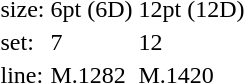<table style="margin-left:40px;">
<tr>
<td>size:</td>
<td>6pt (6D)</td>
<td>12pt (12D)</td>
</tr>
<tr>
<td>set:</td>
<td>7</td>
<td>12</td>
</tr>
<tr>
<td>line:</td>
<td>M.1282</td>
<td>M.1420</td>
</tr>
</table>
